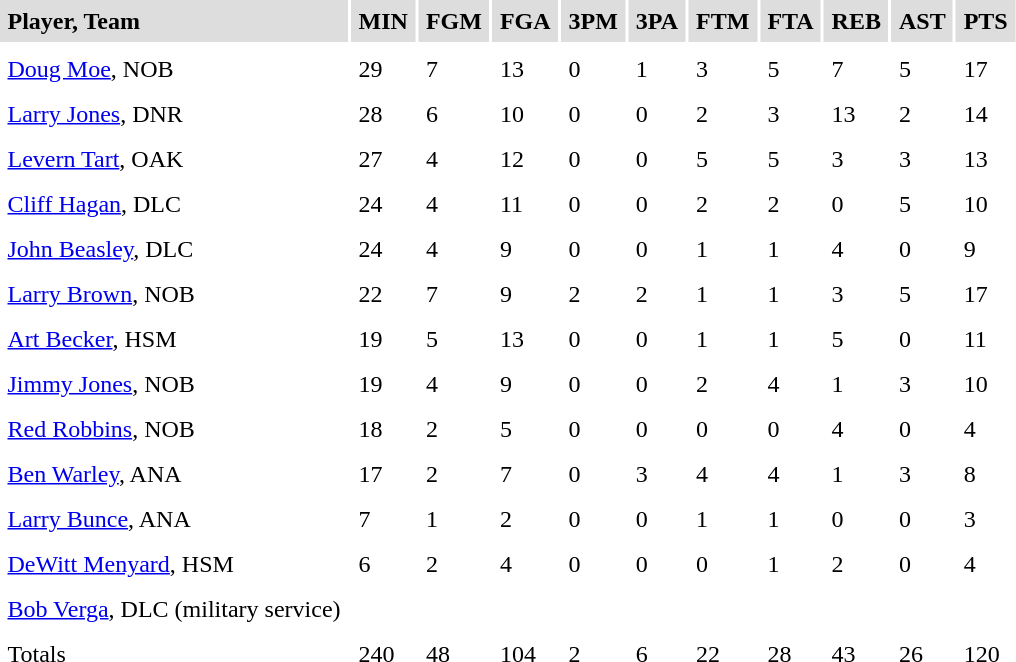<table cellpadding=5>
<tr bgcolor="#dddddd">
<td><strong>Player, Team</strong></td>
<td><strong>MIN</strong></td>
<td><strong>FGM</strong></td>
<td><strong>FGA</strong></td>
<td><strong>3PM</strong></td>
<td><strong>3PA</strong></td>
<td><strong>FTM</strong></td>
<td><strong>FTA</strong></td>
<td><strong>REB</strong></td>
<td><strong>AST</strong></td>
<td><strong>PTS</strong></td>
</tr>
<tr bgcolor="#eeeeee">
</tr>
<tr>
<td><a href='#'>Doug Moe</a>, NOB</td>
<td>29</td>
<td>7</td>
<td>13</td>
<td>0</td>
<td>1</td>
<td>3</td>
<td>5</td>
<td>7</td>
<td>5</td>
<td>17</td>
</tr>
<tr>
<td><a href='#'>Larry Jones</a>, DNR</td>
<td>28</td>
<td>6</td>
<td>10</td>
<td>0</td>
<td>0</td>
<td>2</td>
<td>3</td>
<td>13</td>
<td>2</td>
<td>14</td>
</tr>
<tr>
<td><a href='#'>Levern Tart</a>, OAK</td>
<td>27</td>
<td>4</td>
<td>12</td>
<td>0</td>
<td>0</td>
<td>5</td>
<td>5</td>
<td>3</td>
<td>3</td>
<td>13</td>
</tr>
<tr>
<td><a href='#'>Cliff Hagan</a>, DLC</td>
<td>24</td>
<td>4</td>
<td>11</td>
<td>0</td>
<td>0</td>
<td>2</td>
<td>2</td>
<td>0</td>
<td>5</td>
<td>10</td>
</tr>
<tr>
<td><a href='#'>John Beasley</a>, DLC</td>
<td>24</td>
<td>4</td>
<td>9</td>
<td>0</td>
<td>0</td>
<td>1</td>
<td>1</td>
<td>4</td>
<td>0</td>
<td>9</td>
</tr>
<tr>
<td><a href='#'>Larry Brown</a>, NOB</td>
<td>22</td>
<td>7</td>
<td>9</td>
<td>2</td>
<td>2</td>
<td>1</td>
<td>1</td>
<td>3</td>
<td>5</td>
<td>17</td>
</tr>
<tr>
<td><a href='#'>Art Becker</a>, HSM</td>
<td>19</td>
<td>5</td>
<td>13</td>
<td>0</td>
<td>0</td>
<td>1</td>
<td>1</td>
<td>5</td>
<td>0</td>
<td>11</td>
</tr>
<tr>
<td><a href='#'>Jimmy Jones</a>, NOB</td>
<td>19</td>
<td>4</td>
<td>9</td>
<td>0</td>
<td>0</td>
<td>2</td>
<td>4</td>
<td>1</td>
<td>3</td>
<td>10</td>
</tr>
<tr>
<td><a href='#'>Red Robbins</a>, NOB</td>
<td>18</td>
<td>2</td>
<td>5</td>
<td>0</td>
<td>0</td>
<td>0</td>
<td>0</td>
<td>4</td>
<td>0</td>
<td>4</td>
</tr>
<tr>
<td><a href='#'>Ben Warley</a>, ANA</td>
<td>17</td>
<td>2</td>
<td>7</td>
<td>0</td>
<td>3</td>
<td>4</td>
<td>4</td>
<td>1</td>
<td>3</td>
<td>8</td>
</tr>
<tr>
<td><a href='#'>Larry Bunce</a>, ANA</td>
<td>7</td>
<td>1</td>
<td>2</td>
<td>0</td>
<td>0</td>
<td>1</td>
<td>1</td>
<td>0</td>
<td>0</td>
<td>3</td>
</tr>
<tr>
<td><a href='#'>DeWitt Menyard</a>, HSM</td>
<td>6</td>
<td>2</td>
<td>4</td>
<td>0</td>
<td>0</td>
<td>0</td>
<td>1</td>
<td>2</td>
<td>0</td>
<td>4</td>
</tr>
<tr>
<td><a href='#'>Bob Verga</a>, DLC (military service)</td>
</tr>
<tr>
<td>Totals</td>
<td>240</td>
<td>48</td>
<td>104</td>
<td>2</td>
<td>6</td>
<td>22</td>
<td>28</td>
<td>43</td>
<td>26</td>
<td>120</td>
</tr>
<tr>
</tr>
</table>
